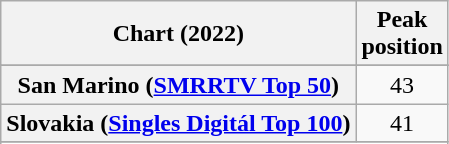<table class="wikitable sortable plainrowheaders" style="text-align:center">
<tr>
<th scope="col">Chart (2022)</th>
<th scope="col">Peak<br>position</th>
</tr>
<tr>
</tr>
<tr>
</tr>
<tr>
</tr>
<tr>
</tr>
<tr>
</tr>
<tr>
<th scope="row">San Marino (<a href='#'>SMRRTV Top 50</a>)</th>
<td>43</td>
</tr>
<tr>
<th scope="row">Slovakia (<a href='#'>Singles Digitál Top 100</a>)</th>
<td>41</td>
</tr>
<tr>
</tr>
<tr>
</tr>
<tr>
</tr>
</table>
